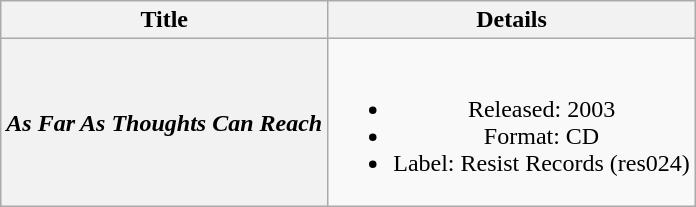<table class="wikitable plainrowheaders" style="text-align:center;" border="1">
<tr>
<th>Title</th>
<th>Details</th>
</tr>
<tr>
<th scope="row"><em>As Far As Thoughts Can Reach</em></th>
<td><br><ul><li>Released: 2003</li><li>Format: CD</li><li>Label: Resist Records (res024)</li></ul></td>
</tr>
</table>
